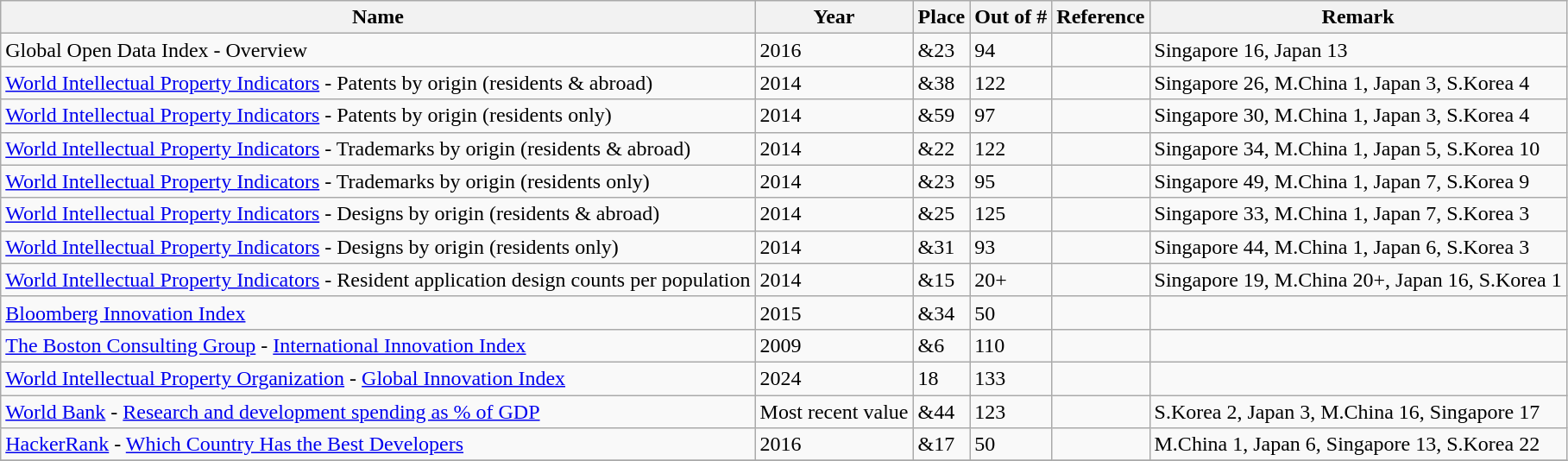<table class="wikitable sortable" style="text-align:left">
<tr>
<th>Name</th>
<th>Year</th>
<th>Place</th>
<th>Out of #</th>
<th>Reference</th>
<th>Remark</th>
</tr>
<tr>
<td>Global Open Data Index - Overview</td>
<td>2016</td>
<td><span>&</span>23</td>
<td>94</td>
<td> </td>
<td>Singapore 16, Japan 13</td>
</tr>
<tr>
<td><a href='#'>World Intellectual Property Indicators</a> - Patents by origin (residents & abroad)</td>
<td>2014</td>
<td><span>&</span>38</td>
<td>122</td>
<td></td>
<td>Singapore 26, M.China 1, Japan 3, S.Korea 4</td>
</tr>
<tr>
<td><a href='#'>World Intellectual Property Indicators</a> - Patents by origin (residents only)</td>
<td>2014</td>
<td><span>&</span>59</td>
<td>97</td>
<td></td>
<td>Singapore 30, M.China 1, Japan 3, S.Korea 4</td>
</tr>
<tr>
<td><a href='#'>World Intellectual Property Indicators</a> - Trademarks by origin (residents & abroad)</td>
<td>2014</td>
<td><span>&</span>22</td>
<td>122</td>
<td></td>
<td>Singapore 34, M.China 1, Japan 5, S.Korea 10</td>
</tr>
<tr>
<td><a href='#'>World Intellectual Property Indicators</a> - Trademarks by origin (residents only)</td>
<td>2014</td>
<td><span>&</span>23</td>
<td>95</td>
<td></td>
<td>Singapore 49, M.China 1, Japan 7, S.Korea 9</td>
</tr>
<tr>
<td><a href='#'>World Intellectual Property Indicators</a> - Designs by origin (residents & abroad)</td>
<td>2014</td>
<td><span>&</span>25</td>
<td>125</td>
<td></td>
<td>Singapore 33, M.China 1, Japan 7, S.Korea 3</td>
</tr>
<tr>
<td><a href='#'>World Intellectual Property Indicators</a> - Designs by origin (residents only)</td>
<td>2014</td>
<td><span>&</span>31</td>
<td>93</td>
<td></td>
<td>Singapore 44, M.China 1, Japan 6, S.Korea 3</td>
</tr>
<tr>
<td><a href='#'>World Intellectual Property Indicators</a> - Resident application design counts per population</td>
<td>2014</td>
<td><span>&</span>15</td>
<td>20+</td>
<td></td>
<td>Singapore 19, M.China 20+, Japan 16, S.Korea 1</td>
</tr>
<tr>
<td><a href='#'>Bloomberg Innovation Index</a></td>
<td>2015</td>
<td><span>&</span>34</td>
<td>50</td>
<td></td>
<td></td>
</tr>
<tr>
<td><a href='#'>The Boston Consulting Group</a> - <a href='#'>International Innovation Index</a></td>
<td>2009</td>
<td><span>&</span>6</td>
<td>110</td>
<td> </td>
<td></td>
</tr>
<tr>
<td><a href='#'>World Intellectual Property Organization</a> - <a href='#'>Global Innovation Index</a></td>
<td>2024</td>
<td>18</td>
<td>133</td>
<td></td>
<td></td>
</tr>
<tr>
<td><a href='#'>World Bank</a> - <a href='#'>Research and development spending as % of GDP</a></td>
<td>Most recent value</td>
<td><span>&</span>44</td>
<td>123</td>
<td></td>
<td>S.Korea 2, Japan 3, M.China 16, Singapore 17</td>
</tr>
<tr>
<td><a href='#'>HackerRank</a> - <a href='#'>Which Country Has the Best Developers</a></td>
<td>2016</td>
<td><span>&</span>17</td>
<td>50</td>
<td></td>
<td>M.China 1, Japan 6, Singapore 13, S.Korea 22</td>
</tr>
<tr>
</tr>
</table>
